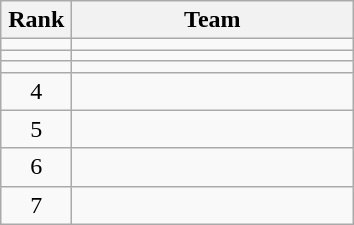<table class="wikitable" style="text-align: center;">
<tr>
<th width=40>Rank</th>
<th width=180>Team</th>
</tr>
<tr align=center>
<td></td>
<td style="text-align:left;"></td>
</tr>
<tr align=center>
<td></td>
<td style="text-align:left;"></td>
</tr>
<tr align=center>
<td></td>
<td style="text-align:left;"></td>
</tr>
<tr align=center>
<td>4</td>
<td style="text-align:left;"></td>
</tr>
<tr align=center>
<td>5</td>
<td style="text-align:left;"></td>
</tr>
<tr align=center>
<td>6</td>
<td style="text-align:left;"></td>
</tr>
<tr align=center>
<td>7</td>
<td style="text-align:left;"></td>
</tr>
</table>
